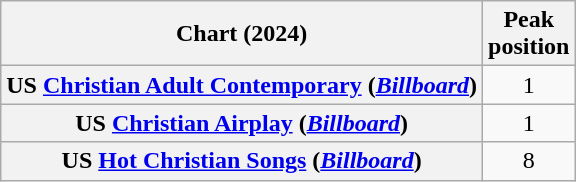<table class="wikitable sortable plainrowheaders" style="text-align:center">
<tr>
<th scope="col">Chart (2024)</th>
<th scope="col">Peak<br>position</th>
</tr>
<tr>
<th scope="row">US <a href='#'>Christian Adult Contemporary</a> (<em><a href='#'>Billboard</a></em>)</th>
<td>1</td>
</tr>
<tr>
<th scope="row">US <a href='#'>Christian Airplay</a> (<em><a href='#'>Billboard</a></em>)</th>
<td>1</td>
</tr>
<tr>
<th scope="row">US <a href='#'>Hot Christian Songs</a> (<em><a href='#'>Billboard</a></em>)</th>
<td>8</td>
</tr>
</table>
